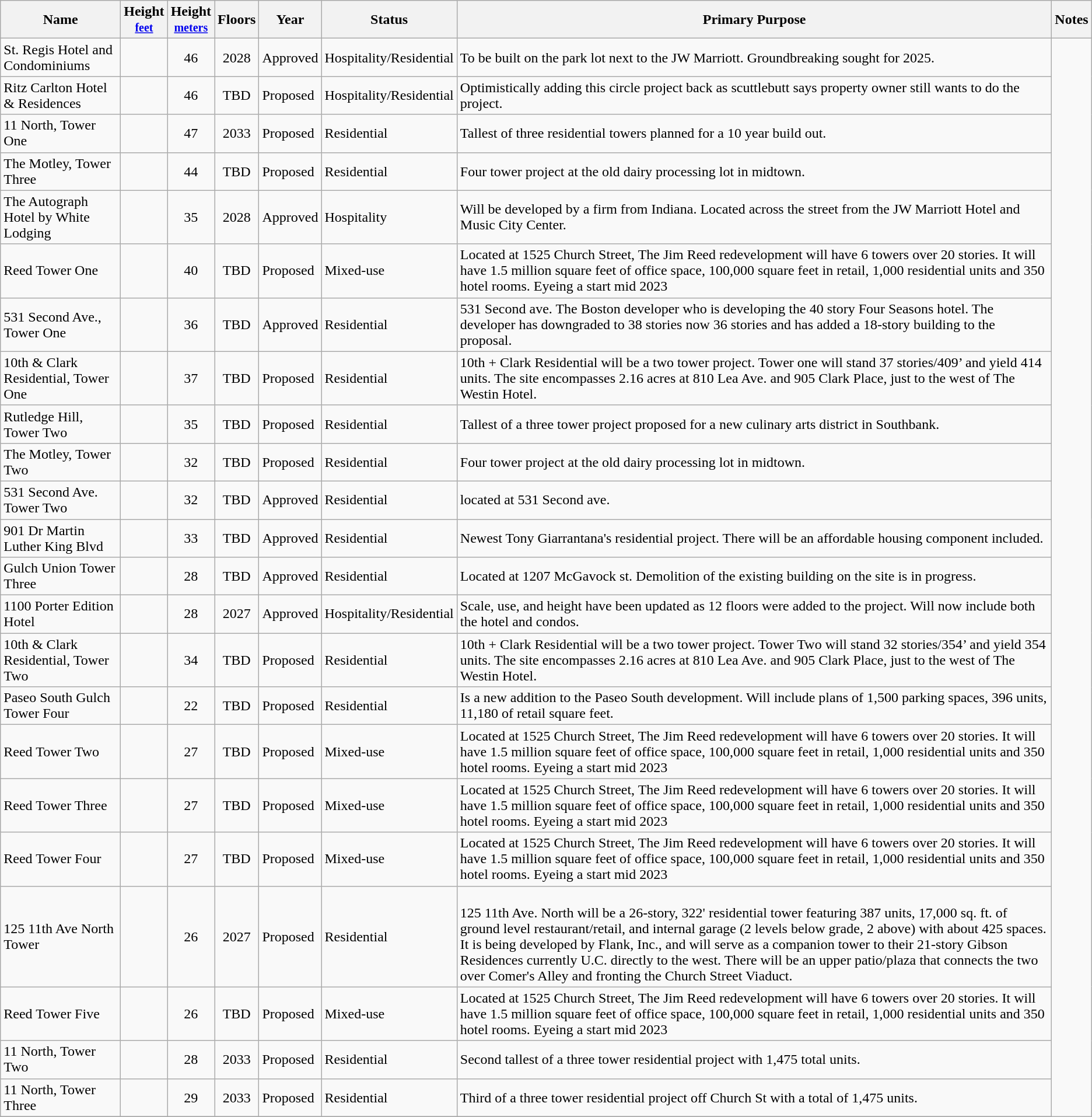<table class="wikitable sortable">
<tr>
<th>Name</th>
<th>Height<br><small><a href='#'>feet</a></small></th>
<th>Height<br><small><a href='#'>meters</a></small></th>
<th>Floors</th>
<th>Year</th>
<th>Status</th>
<th>Primary Purpose</th>
<th class="unsortable">Notes</th>
</tr>
<tr>
<td>St. Regis Hotel and Condominiums</td>
<td></td>
<td align="center">46</td>
<td align="center">2028</td>
<td>Approved</td>
<td>Hospitality/Residential</td>
<td>To be built on the park lot next to the JW Marriott.  Groundbreaking sought for 2025.</td>
</tr>
<tr>
<td>Ritz Carlton Hotel & Residences</td>
<td></td>
<td align="center">46</td>
<td align="center">TBD</td>
<td>Proposed</td>
<td>Hospitality/Residential</td>
<td>Optimistically adding this circle project back as scuttlebutt says property owner still wants to do the project.</td>
</tr>
<tr>
<td>11 North, Tower One</td>
<td></td>
<td align="center">47</td>
<td align="center">2033</td>
<td>Proposed</td>
<td>Residential</td>
<td>Tallest of three residential towers planned for a 10 year build out.</td>
</tr>
<tr>
<td>The Motley, Tower Three</td>
<td></td>
<td align="center">44</td>
<td align="center">TBD</td>
<td>Proposed</td>
<td>Residential</td>
<td>Four tower project at the old dairy processing lot in midtown.</td>
</tr>
<tr>
<td>The Autograph Hotel by White Lodging</td>
<td></td>
<td align="center">35</td>
<td align="center">2028</td>
<td>Approved</td>
<td>Hospitality</td>
<td>Will be developed by a firm from Indiana. Located across the street from the JW Marriott Hotel and Music City Center.</td>
</tr>
<tr>
<td>Reed Tower One</td>
<td></td>
<td align="center">40</td>
<td align="center">TBD</td>
<td>Proposed</td>
<td>Mixed-use</td>
<td>Located at 1525 Church Street, The Jim Reed redevelopment will have 6 towers over 20 stories. It will have 1.5 million square feet of office space, 100,000 square feet in retail, 1,000 residential units and 350 hotel rooms. Eyeing a start mid 2023</td>
</tr>
<tr>
<td>531 Second Ave., Tower One</td>
<td></td>
<td align="center">36</td>
<td align="center">TBD</td>
<td>Approved</td>
<td>Residential</td>
<td>531 Second ave. The Boston developer who is developing the 40 story Four Seasons hotel. The developer has downgraded to 38 stories now 36 stories and has added a 18-story building to the proposal.</td>
</tr>
<tr>
<td>10th & Clark Residential, Tower One</td>
<td></td>
<td align="center">37</td>
<td align="center">TBD</td>
<td>Proposed</td>
<td>Residential</td>
<td>10th + Clark Residential will be a two tower project.  Tower one will stand 37 stories/409’ and yield 414 units.  The site encompasses 2.16 acres at 810 Lea Ave. and 905 Clark Place, just to the west of The Westin Hotel.</td>
</tr>
<tr>
<td>Rutledge Hill, Tower Two</td>
<td></td>
<td align="center">35</td>
<td align="center">TBD</td>
<td>Proposed</td>
<td>Residential</td>
<td>Tallest of a three tower project proposed for a new culinary arts district in Southbank.</td>
</tr>
<tr>
<td>The Motley, Tower Two</td>
<td></td>
<td align="center">32</td>
<td align="center">TBD</td>
<td>Proposed</td>
<td>Residential</td>
<td>Four tower project at the old dairy processing lot in midtown.</td>
</tr>
<tr>
<td>531 Second Ave. Tower Two</td>
<td></td>
<td align="center">32</td>
<td align="center">TBD</td>
<td>Approved</td>
<td>Residential</td>
<td>located at 531 Second ave.</td>
</tr>
<tr>
<td>901 Dr Martin Luther King Blvd</td>
<td></td>
<td align="center">33</td>
<td align="center">TBD</td>
<td>Approved</td>
<td>Residential</td>
<td>Newest Tony Giarrantana's residential project.  There will be an affordable housing component included.</td>
</tr>
<tr>
<td>Gulch Union Tower Three</td>
<td></td>
<td align="center">28</td>
<td align="center">TBD</td>
<td>Approved</td>
<td>Residential</td>
<td>Located at 1207 McGavock st. Demolition of the existing building on the site is in progress.</td>
</tr>
<tr>
<td>1100 Porter Edition Hotel</td>
<td></td>
<td align="center">28</td>
<td align="center">2027</td>
<td>Approved</td>
<td>Hospitality/Residential</td>
<td>Scale, use, and height have been updated as 12 floors were added to the project.  Will now include both the hotel and condos.</td>
</tr>
<tr>
<td>10th & Clark Residential, Tower Two</td>
<td></td>
<td align="center">34</td>
<td align="center">TBD</td>
<td>Proposed</td>
<td>Residential</td>
<td>10th + Clark Residential will be a two tower project.  Tower Two will stand 32 stories/354’ and yield 354 units.  The site encompasses 2.16 acres at 810 Lea Ave. and 905 Clark Place, just to the west of The Westin Hotel.</td>
</tr>
<tr>
<td>Paseo South Gulch Tower Four</td>
<td></td>
<td align="center">22</td>
<td align="center">TBD</td>
<td>Proposed</td>
<td>Residential</td>
<td>Is a new addition to the Paseo South development. Will include plans of 1,500 parking spaces, 396 units, 11,180 of retail square feet.</td>
</tr>
<tr>
<td>Reed Tower Two</td>
<td></td>
<td align="center">27</td>
<td align="center">TBD</td>
<td>Proposed</td>
<td>Mixed-use</td>
<td>Located at 1525 Church Street, The Jim Reed redevelopment will have 6 towers over 20 stories. It will have 1.5 million square feet of office space, 100,000 square feet in retail, 1,000 residential units and 350 hotel rooms. Eyeing a start mid 2023</td>
</tr>
<tr>
<td>Reed Tower Three</td>
<td></td>
<td align="center">27</td>
<td align="center">TBD</td>
<td>Proposed</td>
<td>Mixed-use</td>
<td>Located at 1525 Church Street, The Jim Reed redevelopment will have 6 towers over 20 stories. It will have 1.5 million square feet of office space, 100,000 square feet in retail, 1,000 residential units and 350 hotel rooms. Eyeing a start mid 2023</td>
</tr>
<tr>
<td>Reed Tower Four</td>
<td></td>
<td align="center">27</td>
<td align="center">TBD</td>
<td>Proposed</td>
<td>Mixed-use</td>
<td>Located at 1525 Church Street, The Jim Reed redevelopment will have 6 towers over 20 stories. It will have 1.5 million square feet of office space, 100,000 square feet in retail, 1,000 residential units and 350 hotel rooms. Eyeing a start mid 2023</td>
</tr>
<tr>
<td>125 11th Ave North Tower</td>
<td></td>
<td align="center">26</td>
<td align="center">2027</td>
<td>Proposed</td>
<td>Residential</td>
<td><br>125 11th Ave. North will be a 26-story, 322' residential tower featuring  387 units, 17,000 sq. ft. of ground level restaurant/retail, and internal garage (2 levels below grade, 2 above) with about 425 spaces.  It is being developed by Flank, Inc., and will serve as a companion tower to their 21-story Gibson Residences currently U.C. directly to the west.  There will be an upper patio/plaza that connects the two over Comer's Alley and fronting the Church Street Viaduct.</td>
</tr>
<tr>
<td>Reed Tower Five</td>
<td></td>
<td align="center">26</td>
<td align="center">TBD</td>
<td>Proposed</td>
<td>Mixed-use</td>
<td>Located at 1525 Church Street, The Jim Reed redevelopment will have 6 towers over 20 stories. It will have 1.5 million square feet of office space, 100,000 square feet in retail, 1,000 residential units and 350 hotel rooms. Eyeing a start mid 2023</td>
</tr>
<tr>
<td>11 North, Tower Two</td>
<td></td>
<td align="center">28</td>
<td align="center">2033</td>
<td>Proposed</td>
<td>Residential</td>
<td>Second tallest of a three tower residential project with 1,475 total units.</td>
</tr>
<tr>
<td>11 North, Tower Three</td>
<td></td>
<td align="center">29</td>
<td align="center">2033</td>
<td>Proposed</td>
<td>Residential</td>
<td>Third of a three tower residential project off Church St with a total of 1,475 units.</td>
</tr>
<tr>
</tr>
</table>
